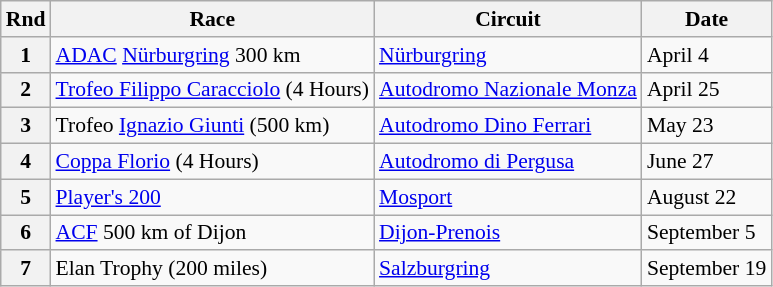<table class="wikitable" style="font-size: 90%;">
<tr>
<th>Rnd</th>
<th>Race</th>
<th>Circuit</th>
<th>Date</th>
</tr>
<tr>
<th>1</th>
<td> <a href='#'>ADAC</a> <a href='#'>Nürburgring</a> 300 km</td>
<td><a href='#'>Nürburgring</a></td>
<td>April 4</td>
</tr>
<tr>
<th>2</th>
<td> <a href='#'>Trofeo Filippo Caracciolo</a> (4 Hours)</td>
<td><a href='#'>Autodromo Nazionale Monza</a></td>
<td>April 25</td>
</tr>
<tr>
<th>3</th>
<td> Trofeo <a href='#'>Ignazio Giunti</a> (500 km)</td>
<td><a href='#'>Autodromo Dino Ferrari</a></td>
<td>May 23</td>
</tr>
<tr>
<th>4</th>
<td> <a href='#'>Coppa Florio</a> (4 Hours)</td>
<td><a href='#'>Autodromo di Pergusa</a></td>
<td>June 27</td>
</tr>
<tr>
<th>5</th>
<td> <a href='#'>Player's 200</a></td>
<td><a href='#'>Mosport</a></td>
<td>August 22</td>
</tr>
<tr>
<th>6</th>
<td> <a href='#'>ACF</a> 500 km of Dijon</td>
<td><a href='#'>Dijon-Prenois</a></td>
<td>September 5</td>
</tr>
<tr>
<th>7</th>
<td> Elan Trophy (200 miles)</td>
<td><a href='#'>Salzburgring</a></td>
<td>September 19</td>
</tr>
</table>
